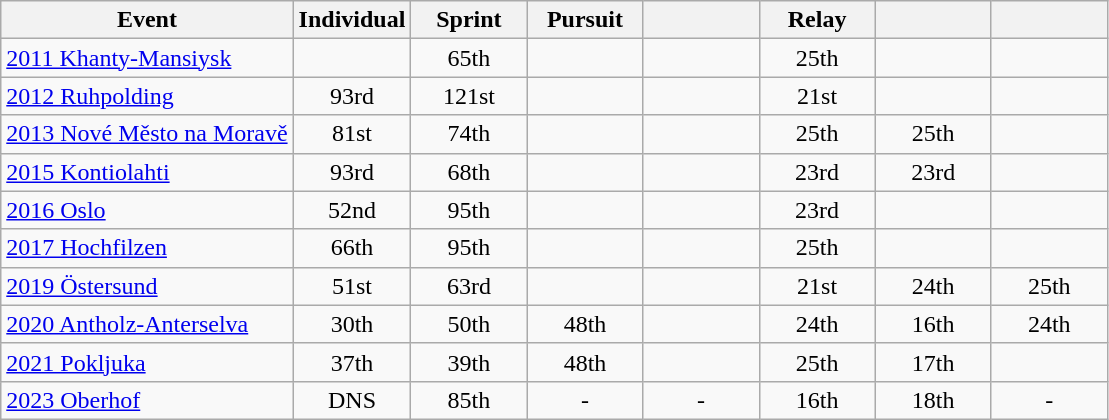<table class="wikitable" style="text-align: center;">
<tr ">
<th>Event</th>
<th style="width:70px;">Individual</th>
<th style="width:70px;">Sprint</th>
<th style="width:70px;">Pursuit</th>
<th style="width:70px;"></th>
<th style="width:70px;">Relay</th>
<th style="width:70px;"></th>
<th style="width:70px;"></th>
</tr>
<tr>
<td align=left> <a href='#'>2011 Khanty-Mansiysk</a></td>
<td></td>
<td>65th</td>
<td></td>
<td></td>
<td>25th</td>
<td></td>
<td></td>
</tr>
<tr>
<td align=left> <a href='#'>2012 Ruhpolding</a></td>
<td>93rd</td>
<td>121st</td>
<td></td>
<td></td>
<td>21st</td>
<td></td>
<td></td>
</tr>
<tr>
<td align=left> <a href='#'>2013 Nové Město na Moravě</a></td>
<td>81st</td>
<td>74th</td>
<td></td>
<td></td>
<td>25th</td>
<td>25th</td>
<td></td>
</tr>
<tr>
<td align=left> <a href='#'>2015 Kontiolahti</a></td>
<td>93rd</td>
<td>68th</td>
<td></td>
<td></td>
<td>23rd</td>
<td>23rd</td>
<td></td>
</tr>
<tr>
<td align=left> <a href='#'>2016 Oslo</a></td>
<td>52nd</td>
<td>95th</td>
<td></td>
<td></td>
<td>23rd</td>
<td></td>
<td></td>
</tr>
<tr>
<td align=left> <a href='#'>2017 Hochfilzen</a></td>
<td>66th</td>
<td>95th</td>
<td></td>
<td></td>
<td>25th</td>
<td></td>
<td></td>
</tr>
<tr>
<td align=left> <a href='#'>2019 Östersund</a></td>
<td>51st</td>
<td>63rd</td>
<td></td>
<td></td>
<td>21st</td>
<td>24th</td>
<td>25th</td>
</tr>
<tr>
<td align=left> <a href='#'>2020 Antholz-Anterselva</a></td>
<td>30th</td>
<td>50th</td>
<td>48th</td>
<td></td>
<td>24th</td>
<td>16th</td>
<td>24th</td>
</tr>
<tr>
<td align=left> <a href='#'>2021 Pokljuka</a></td>
<td>37th</td>
<td>39th</td>
<td>48th</td>
<td></td>
<td>25th</td>
<td>17th</td>
<td></td>
</tr>
<tr>
<td align=left> <a href='#'>2023 Oberhof</a></td>
<td>DNS</td>
<td>85th</td>
<td>-</td>
<td>-</td>
<td>16th</td>
<td>18th</td>
<td>-</td>
</tr>
</table>
